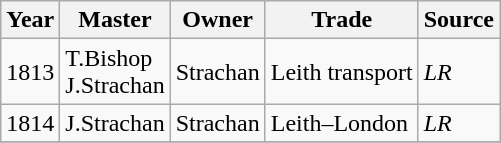<table class=" wikitable">
<tr>
<th>Year</th>
<th>Master</th>
<th>Owner</th>
<th>Trade</th>
<th>Source</th>
</tr>
<tr>
<td>1813</td>
<td>T.Bishop<br>J.Strachan</td>
<td>Strachan</td>
<td>Leith transport</td>
<td><em>LR</em></td>
</tr>
<tr>
<td>1814</td>
<td>J.Strachan</td>
<td>Strachan</td>
<td>Leith–London</td>
<td><em>LR</em></td>
</tr>
<tr>
</tr>
</table>
